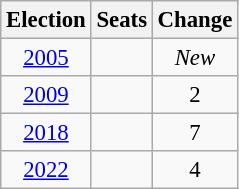<table class="wikitable" style="font-size:95%;text-align:center;">
<tr>
<th>Election</th>
<th>Seats</th>
<th>Change</th>
</tr>
<tr>
<td><a href='#'>2005</a></td>
<td></td>
<td><em>New</em></td>
</tr>
<tr>
<td><a href='#'>2009</a></td>
<td></td>
<td> 2</td>
</tr>
<tr>
<td><a href='#'>2018</a></td>
<td></td>
<td> 7</td>
</tr>
<tr>
<td><a href='#'>2022</a></td>
<td></td>
<td> 4</td>
</tr>
</table>
